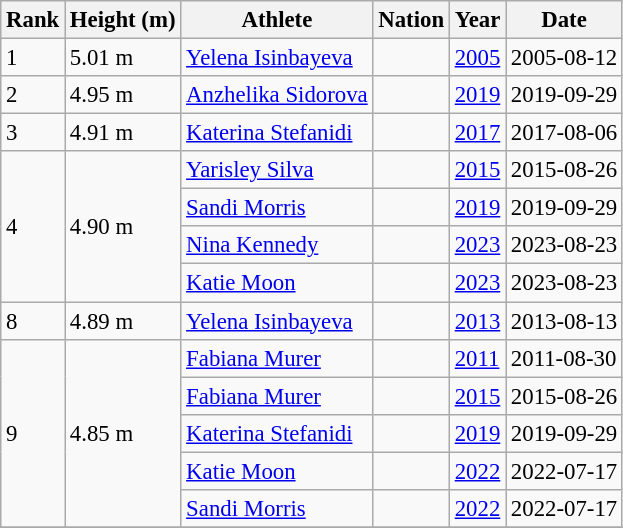<table class=wikitable style="font-size:95%">
<tr>
<th>Rank</th>
<th>Height (m)</th>
<th>Athlete</th>
<th>Nation</th>
<th>Year</th>
<th>Date</th>
</tr>
<tr>
<td>1</td>
<td>5.01 m</td>
<td><a href='#'>Yelena Isinbayeva</a></td>
<td></td>
<td><a href='#'>2005</a></td>
<td>2005-08-12</td>
</tr>
<tr>
<td>2</td>
<td>4.95 m</td>
<td><a href='#'>Anzhelika Sidorova</a></td>
<td></td>
<td><a href='#'>2019</a></td>
<td>2019-09-29</td>
</tr>
<tr>
<td>3</td>
<td>4.91 m</td>
<td><a href='#'>Katerina Stefanidi</a></td>
<td></td>
<td><a href='#'>2017</a></td>
<td>2017-08-06</td>
</tr>
<tr>
<td rowspan="4">4</td>
<td rowspan="4">4.90 m</td>
<td><a href='#'>Yarisley Silva</a></td>
<td></td>
<td><a href='#'>2015</a></td>
<td>2015-08-26</td>
</tr>
<tr>
<td><a href='#'>Sandi Morris</a></td>
<td></td>
<td><a href='#'>2019</a></td>
<td>2019-09-29</td>
</tr>
<tr>
<td><a href='#'>Nina Kennedy</a></td>
<td></td>
<td><a href='#'>2023</a></td>
<td>2023-08-23</td>
</tr>
<tr>
<td><a href='#'>Katie Moon</a></td>
<td></td>
<td><a href='#'>2023</a></td>
<td>2023-08-23</td>
</tr>
<tr>
<td>8</td>
<td>4.89 m</td>
<td><a href='#'>Yelena Isinbayeva</a></td>
<td></td>
<td><a href='#'>2013</a></td>
<td>2013-08-13</td>
</tr>
<tr>
<td rowspan="5">9</td>
<td rowspan="5">4.85 m</td>
<td><a href='#'>Fabiana Murer</a></td>
<td></td>
<td><a href='#'>2011</a></td>
<td>2011-08-30</td>
</tr>
<tr>
<td><a href='#'>Fabiana Murer</a></td>
<td></td>
<td><a href='#'>2015</a></td>
<td>2015-08-26</td>
</tr>
<tr>
<td><a href='#'>Katerina Stefanidi</a></td>
<td></td>
<td><a href='#'>2019</a></td>
<td>2019-09-29</td>
</tr>
<tr>
<td><a href='#'>Katie Moon</a></td>
<td></td>
<td><a href='#'>2022</a></td>
<td>2022-07-17</td>
</tr>
<tr>
<td><a href='#'>Sandi Morris</a></td>
<td></td>
<td><a href='#'>2022</a></td>
<td>2022-07-17</td>
</tr>
<tr>
</tr>
</table>
